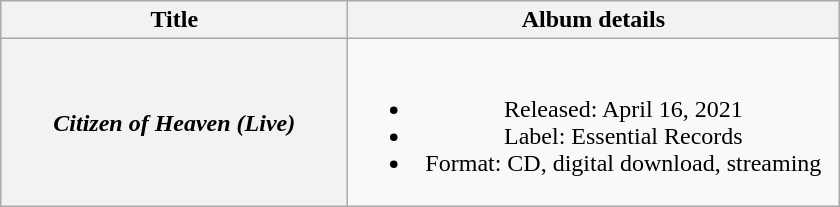<table class="wikitable plainrowheaders" style="text-align:center;">
<tr>
<th scope="col" style="width:14em;">Title</th>
<th scope="col" style="width:20em;">Album details</th>
</tr>
<tr>
<th scope="row"><em>Citizen of Heaven (Live)</em></th>
<td><br><ul><li>Released: April 16, 2021</li><li>Label: Essential Records</li><li>Format: CD, digital download, streaming</li></ul></td>
</tr>
</table>
